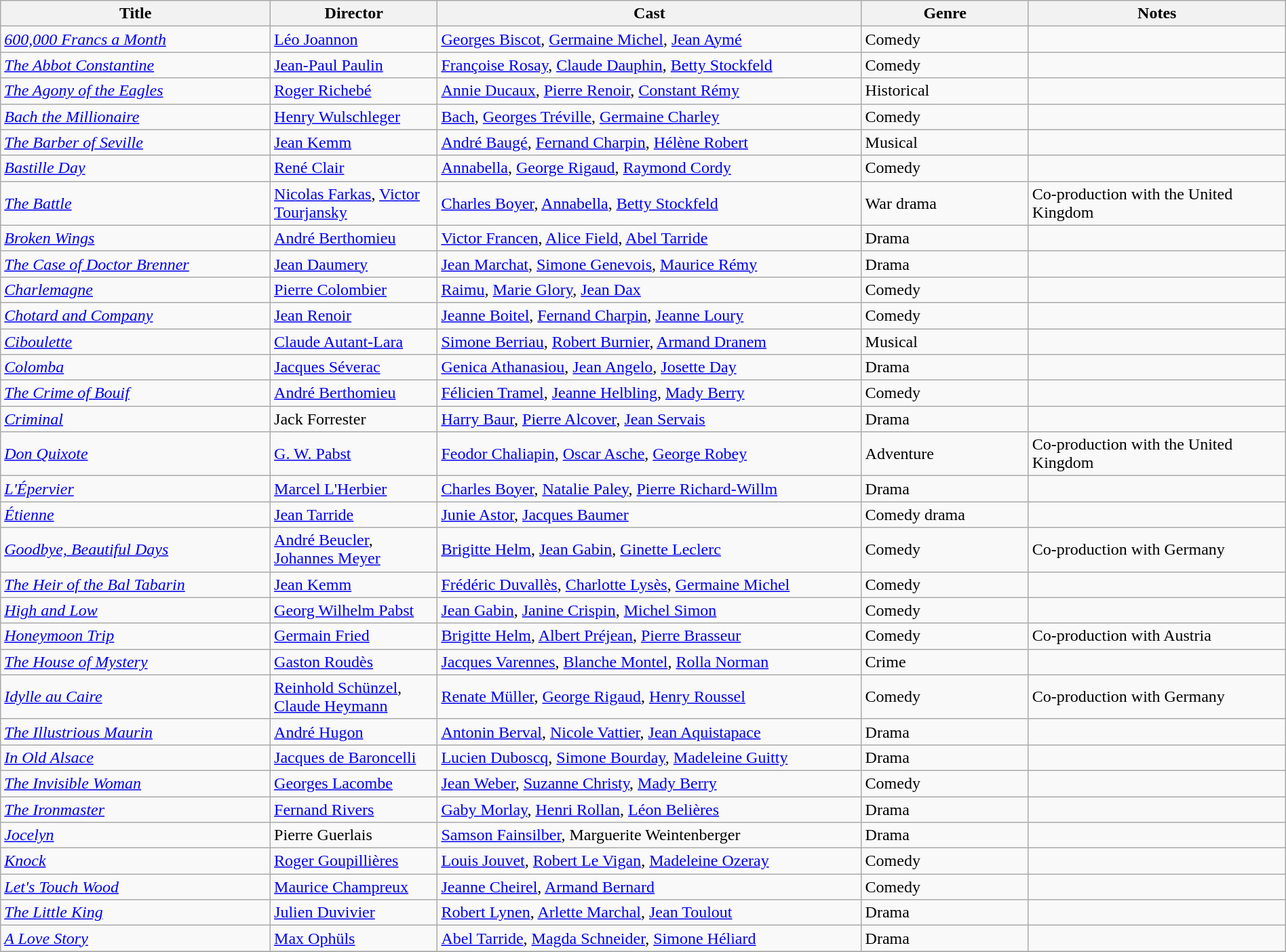<table class="wikitable" style="width:100%;">
<tr>
<th style="width:21%;">Title</th>
<th style="width:13%;">Director</th>
<th style="width:33%;">Cast</th>
<th style="width:13%;">Genre</th>
<th style="width:20%;">Notes</th>
</tr>
<tr>
<td><em><a href='#'>600,000 Francs a Month</a></em></td>
<td><a href='#'>Léo Joannon</a></td>
<td><a href='#'>Georges Biscot</a>, <a href='#'>Germaine Michel</a>, <a href='#'>Jean Aymé</a></td>
<td>Comedy</td>
<td></td>
</tr>
<tr>
<td><em><a href='#'>The Abbot Constantine</a></em></td>
<td><a href='#'>Jean-Paul Paulin</a></td>
<td><a href='#'>Françoise Rosay</a>, <a href='#'>Claude Dauphin</a>, <a href='#'>Betty Stockfeld</a></td>
<td>Comedy</td>
<td></td>
</tr>
<tr>
<td><em><a href='#'>The Agony of the Eagles</a></em></td>
<td><a href='#'>Roger Richebé</a></td>
<td><a href='#'>Annie Ducaux</a>, <a href='#'>Pierre Renoir</a>, <a href='#'>Constant Rémy</a></td>
<td>Historical</td>
<td></td>
</tr>
<tr>
<td><em><a href='#'>Bach the Millionaire</a></em></td>
<td><a href='#'>Henry Wulschleger</a></td>
<td><a href='#'>Bach</a>, <a href='#'>Georges Tréville</a>, <a href='#'>Germaine Charley</a></td>
<td>Comedy</td>
<td></td>
</tr>
<tr>
<td><em><a href='#'>The Barber of Seville</a></em></td>
<td><a href='#'>Jean Kemm</a></td>
<td><a href='#'>André Baugé</a>, <a href='#'>Fernand Charpin</a>, <a href='#'>Hélène Robert</a></td>
<td>Musical</td>
<td></td>
</tr>
<tr>
<td><em><a href='#'>Bastille Day</a></em></td>
<td><a href='#'>René Clair</a></td>
<td><a href='#'>Annabella</a>, <a href='#'>George Rigaud</a>, <a href='#'>Raymond Cordy</a></td>
<td>Comedy</td>
<td></td>
</tr>
<tr>
<td><em><a href='#'>The Battle</a></em></td>
<td><a href='#'>Nicolas Farkas</a>, <a href='#'>Victor Tourjansky</a></td>
<td><a href='#'>Charles Boyer</a>, <a href='#'>Annabella</a>, <a href='#'>Betty Stockfeld</a></td>
<td>War drama</td>
<td>Co-production with the United Kingdom</td>
</tr>
<tr>
<td><em><a href='#'>Broken Wings</a></em></td>
<td><a href='#'>André Berthomieu</a></td>
<td><a href='#'>Victor Francen</a>, <a href='#'>Alice Field</a>, <a href='#'>Abel Tarride</a></td>
<td>Drama</td>
<td></td>
</tr>
<tr>
<td><em><a href='#'>The Case of Doctor Brenner</a></em></td>
<td><a href='#'>Jean Daumery</a></td>
<td><a href='#'>Jean Marchat</a>, <a href='#'>Simone Genevois</a>, <a href='#'>Maurice Rémy</a></td>
<td>Drama</td>
<td></td>
</tr>
<tr>
<td><em><a href='#'>Charlemagne</a></em></td>
<td><a href='#'>Pierre Colombier</a></td>
<td><a href='#'>Raimu</a>, <a href='#'>Marie Glory</a>, <a href='#'>Jean Dax</a></td>
<td>Comedy</td>
<td></td>
</tr>
<tr>
<td><em><a href='#'>Chotard and Company</a></em></td>
<td><a href='#'>Jean Renoir</a></td>
<td><a href='#'>Jeanne Boitel</a>, <a href='#'>Fernand Charpin</a>, <a href='#'>Jeanne Loury</a></td>
<td>Comedy</td>
<td></td>
</tr>
<tr>
<td><em><a href='#'>Ciboulette</a></em></td>
<td><a href='#'>Claude Autant-Lara</a></td>
<td><a href='#'>Simone Berriau</a>, <a href='#'>Robert Burnier</a>, <a href='#'>Armand Dranem</a></td>
<td>Musical</td>
<td></td>
</tr>
<tr>
<td><em><a href='#'>Colomba</a></em></td>
<td><a href='#'>Jacques Séverac</a></td>
<td><a href='#'>Genica Athanasiou</a>, <a href='#'>Jean Angelo</a>, <a href='#'>Josette Day</a></td>
<td>Drama</td>
<td></td>
</tr>
<tr>
<td><em><a href='#'>The Crime of Bouif</a></em></td>
<td><a href='#'>André Berthomieu</a></td>
<td><a href='#'>Félicien Tramel</a>, <a href='#'>Jeanne Helbling</a>, <a href='#'>Mady Berry</a></td>
<td>Comedy</td>
<td></td>
</tr>
<tr>
<td><em><a href='#'>Criminal</a></em></td>
<td>Jack Forrester</td>
<td><a href='#'>Harry Baur</a>, <a href='#'>Pierre Alcover</a>, <a href='#'>Jean Servais</a></td>
<td>Drama</td>
<td></td>
</tr>
<tr>
<td><em><a href='#'>Don Quixote</a></em></td>
<td><a href='#'>G. W. Pabst</a></td>
<td><a href='#'>Feodor Chaliapin</a>, <a href='#'>Oscar Asche</a>, <a href='#'>George Robey</a></td>
<td>Adventure</td>
<td>Co-production with the United Kingdom</td>
</tr>
<tr>
<td><em><a href='#'>L'Épervier</a></em></td>
<td><a href='#'>Marcel L'Herbier</a></td>
<td><a href='#'>Charles Boyer</a>, <a href='#'>Natalie Paley</a>, <a href='#'>Pierre Richard-Willm</a></td>
<td>Drama</td>
<td></td>
</tr>
<tr>
<td><em><a href='#'>Étienne</a></em></td>
<td><a href='#'>Jean Tarride</a></td>
<td><a href='#'>Junie Astor</a>, <a href='#'>Jacques Baumer</a></td>
<td>Comedy drama</td>
<td></td>
</tr>
<tr>
<td><em><a href='#'>Goodbye, Beautiful Days</a></em></td>
<td><a href='#'>André Beucler</a>, <a href='#'>Johannes Meyer</a></td>
<td><a href='#'>Brigitte Helm</a>, <a href='#'>Jean Gabin</a>, <a href='#'>Ginette Leclerc</a></td>
<td>Comedy</td>
<td>Co-production with Germany</td>
</tr>
<tr>
<td><em><a href='#'>The Heir of the Bal Tabarin</a></em></td>
<td><a href='#'>Jean Kemm</a></td>
<td><a href='#'>Frédéric Duvallès</a>, <a href='#'>Charlotte Lysès</a>, <a href='#'>Germaine Michel</a></td>
<td>Comedy</td>
<td></td>
</tr>
<tr>
<td><em><a href='#'>High and Low</a></em></td>
<td><a href='#'>Georg Wilhelm Pabst</a></td>
<td><a href='#'>Jean Gabin</a>, <a href='#'>Janine Crispin</a>, <a href='#'>Michel Simon</a></td>
<td>Comedy</td>
<td></td>
</tr>
<tr>
<td><em><a href='#'>Honeymoon Trip</a></em></td>
<td><a href='#'>Germain Fried</a></td>
<td><a href='#'>Brigitte Helm</a>, <a href='#'>Albert Préjean</a>, <a href='#'>Pierre Brasseur</a></td>
<td>Comedy</td>
<td>Co-production with Austria</td>
</tr>
<tr>
<td><em><a href='#'>The House of Mystery</a></em></td>
<td><a href='#'>Gaston Roudès</a></td>
<td><a href='#'>Jacques Varennes</a>, <a href='#'>Blanche Montel</a>, <a href='#'>Rolla Norman</a></td>
<td>Crime</td>
<td></td>
</tr>
<tr>
<td><em><a href='#'>Idylle au Caire</a></em></td>
<td><a href='#'>Reinhold Schünzel</a>, <a href='#'>Claude Heymann</a></td>
<td><a href='#'>Renate Müller</a>, <a href='#'>George Rigaud</a>, <a href='#'>Henry Roussel</a></td>
<td>Comedy</td>
<td>Co-production with Germany</td>
</tr>
<tr>
<td><em><a href='#'>The Illustrious Maurin</a></em></td>
<td><a href='#'>André Hugon</a></td>
<td><a href='#'>Antonin Berval</a>, <a href='#'>Nicole Vattier</a>, <a href='#'>Jean Aquistapace</a></td>
<td>Drama</td>
<td></td>
</tr>
<tr>
<td><em><a href='#'>In Old Alsace</a></em></td>
<td><a href='#'>Jacques de Baroncelli</a></td>
<td><a href='#'>Lucien Duboscq</a>, <a href='#'>Simone Bourday</a>, <a href='#'>Madeleine Guitty</a></td>
<td>Drama</td>
<td></td>
</tr>
<tr>
<td><em><a href='#'>The Invisible Woman</a></em></td>
<td><a href='#'>Georges Lacombe</a></td>
<td><a href='#'>Jean Weber</a>, <a href='#'>Suzanne Christy</a>, <a href='#'>Mady Berry</a></td>
<td>Comedy</td>
<td></td>
</tr>
<tr>
<td><em><a href='#'>The Ironmaster</a></em></td>
<td><a href='#'>Fernand Rivers</a></td>
<td><a href='#'>Gaby Morlay</a>, <a href='#'>Henri Rollan</a>, <a href='#'>Léon Belières</a></td>
<td>Drama</td>
<td></td>
</tr>
<tr>
<td><em><a href='#'>Jocelyn</a></em></td>
<td>Pierre Guerlais</td>
<td><a href='#'>Samson Fainsilber</a>, Marguerite Weintenberger</td>
<td>Drama</td>
<td></td>
</tr>
<tr>
<td><em><a href='#'>Knock</a></em></td>
<td><a href='#'>Roger Goupillières</a></td>
<td><a href='#'>Louis Jouvet</a>, <a href='#'>Robert Le Vigan</a>, <a href='#'>Madeleine Ozeray</a></td>
<td>Comedy</td>
<td></td>
</tr>
<tr>
<td><em><a href='#'>Let's Touch Wood</a></em></td>
<td><a href='#'>Maurice Champreux</a></td>
<td><a href='#'>Jeanne Cheirel</a>, <a href='#'>Armand Bernard</a></td>
<td>Comedy</td>
<td></td>
</tr>
<tr>
<td><em><a href='#'>The Little King</a></em></td>
<td><a href='#'>Julien Duvivier</a></td>
<td><a href='#'>Robert Lynen</a>, <a href='#'>Arlette Marchal</a>, <a href='#'>Jean Toulout</a></td>
<td>Drama</td>
<td></td>
</tr>
<tr>
<td><em><a href='#'>A Love Story</a></em></td>
<td><a href='#'>Max Ophüls</a></td>
<td><a href='#'>Abel Tarride</a>, <a href='#'>Magda Schneider</a>, <a href='#'>Simone Héliard</a></td>
<td>Drama</td>
<td></td>
</tr>
<tr>
</tr>
</table>
